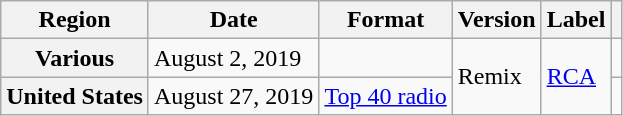<table class="wikitable plainrowheaders">
<tr>
<th scope="col">Region</th>
<th scope="col">Date</th>
<th scope="col">Format</th>
<th scope="col">Version</th>
<th scope="col">Label</th>
<th scope="col"></th>
</tr>
<tr>
<th scope="row">Various</th>
<td>August 2, 2019</td>
<td></td>
<td rowspan="2">Remix</td>
<td rowspan="2"><a href='#'>RCA</a></td>
<td align="center"></td>
</tr>
<tr>
<th scope="row">United States</th>
<td>August 27, 2019</td>
<td><a href='#'>Top 40 radio</a></td>
<td align="center"></td>
</tr>
</table>
